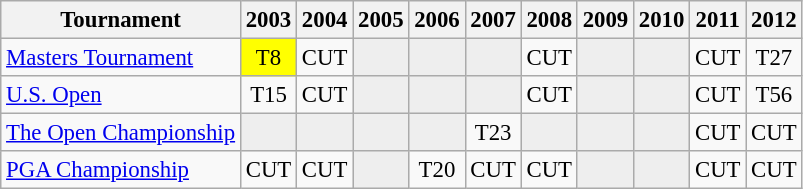<table class="wikitable" style="font-size:95%;text-align:center;">
<tr>
<th>Tournament</th>
<th>2003</th>
<th>2004</th>
<th>2005</th>
<th>2006</th>
<th>2007</th>
<th>2008</th>
<th>2009</th>
<th>2010</th>
<th>2011</th>
<th>2012</th>
</tr>
<tr>
<td align=left><a href='#'>Masters Tournament</a></td>
<td style="background:yellow;">T8</td>
<td>CUT</td>
<td style="background:#eeeeee;"></td>
<td style="background:#eeeeee;"></td>
<td style="background:#eeeeee;"></td>
<td>CUT</td>
<td style="background:#eeeeee;"></td>
<td style="background:#eeeeee;"></td>
<td>CUT</td>
<td>T27</td>
</tr>
<tr>
<td align=left><a href='#'>U.S. Open</a></td>
<td>T15</td>
<td>CUT</td>
<td style="background:#eeeeee;"></td>
<td style="background:#eeeeee;"></td>
<td style="background:#eeeeee;"></td>
<td>CUT</td>
<td style="background:#eeeeee;"></td>
<td style="background:#eeeeee;"></td>
<td>CUT</td>
<td>T56</td>
</tr>
<tr>
<td align=left><a href='#'>The Open Championship</a></td>
<td style="background:#eeeeee;"></td>
<td style="background:#eeeeee;"></td>
<td style="background:#eeeeee;"></td>
<td style="background:#eeeeee;"></td>
<td>T23</td>
<td style="background:#eeeeee;"></td>
<td style="background:#eeeeee;"></td>
<td style="background:#eeeeee;"></td>
<td>CUT</td>
<td>CUT</td>
</tr>
<tr>
<td align=left><a href='#'>PGA Championship</a></td>
<td>CUT</td>
<td>CUT</td>
<td style="background:#eeeeee;"></td>
<td>T20</td>
<td>CUT</td>
<td>CUT</td>
<td style="background:#eeeeee;"></td>
<td style="background:#eeeeee;"></td>
<td>CUT</td>
<td>CUT</td>
</tr>
</table>
